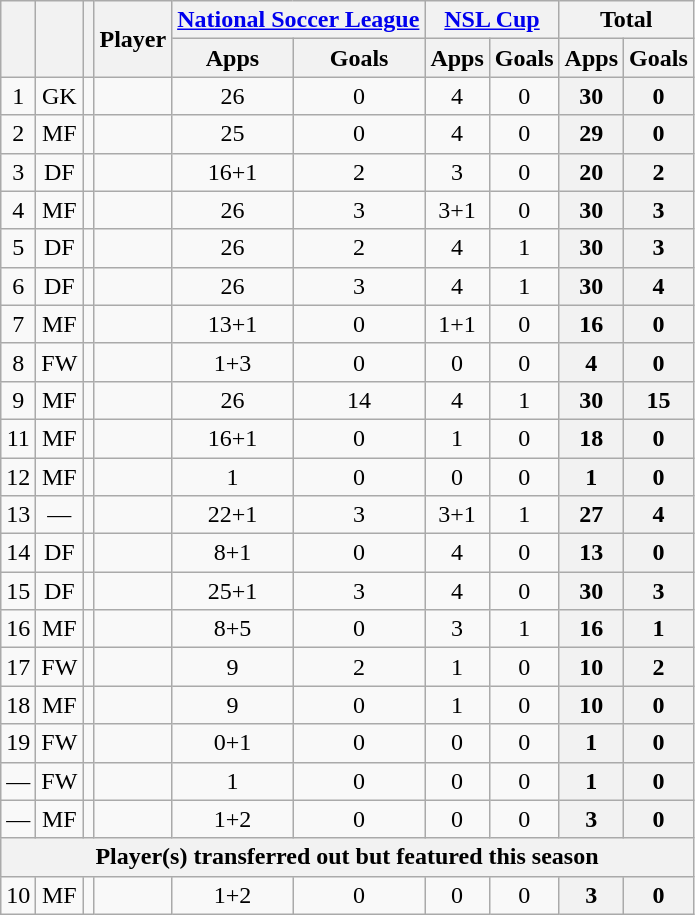<table class="wikitable sortable" style="text-align:center">
<tr>
<th rowspan="2"></th>
<th rowspan="2"></th>
<th rowspan="2"></th>
<th rowspan="2">Player</th>
<th colspan="2"><a href='#'>National Soccer League</a></th>
<th colspan="2"><a href='#'>NSL Cup</a></th>
<th colspan="2">Total</th>
</tr>
<tr>
<th>Apps</th>
<th>Goals</th>
<th>Apps</th>
<th>Goals</th>
<th>Apps</th>
<th>Goals</th>
</tr>
<tr>
<td>1</td>
<td>GK</td>
<td></td>
<td align="left"><br></td>
<td>26</td>
<td>0<br></td>
<td>4</td>
<td>0<br></td>
<th>30</th>
<th>0</th>
</tr>
<tr>
<td>2</td>
<td>MF</td>
<td></td>
<td align="left"><br></td>
<td>25</td>
<td>0<br></td>
<td>4</td>
<td>0<br></td>
<th>29</th>
<th>0</th>
</tr>
<tr>
<td>3</td>
<td>DF</td>
<td></td>
<td align="left"><br></td>
<td>16+1</td>
<td>2<br></td>
<td>3</td>
<td>0<br></td>
<th>20</th>
<th>2</th>
</tr>
<tr>
<td>4</td>
<td>MF</td>
<td></td>
<td align="left"><br></td>
<td>26</td>
<td>3<br></td>
<td>3+1</td>
<td>0<br></td>
<th>30</th>
<th>3</th>
</tr>
<tr>
<td>5</td>
<td>DF</td>
<td></td>
<td align="left"><br></td>
<td>26</td>
<td>2<br></td>
<td>4</td>
<td>1<br></td>
<th>30</th>
<th>3</th>
</tr>
<tr>
<td>6</td>
<td>DF</td>
<td></td>
<td align="left"><br></td>
<td>26</td>
<td>3<br></td>
<td>4</td>
<td>1<br></td>
<th>30</th>
<th>4</th>
</tr>
<tr>
<td>7</td>
<td>MF</td>
<td></td>
<td align="left"><br></td>
<td>13+1</td>
<td>0<br></td>
<td>1+1</td>
<td>0<br></td>
<th>16</th>
<th>0</th>
</tr>
<tr>
<td>8</td>
<td>FW</td>
<td></td>
<td align="left"><br></td>
<td>1+3</td>
<td>0<br></td>
<td>0</td>
<td>0<br></td>
<th>4</th>
<th>0</th>
</tr>
<tr>
<td>9</td>
<td>MF</td>
<td></td>
<td align="left"><br></td>
<td>26</td>
<td>14<br></td>
<td>4</td>
<td>1<br></td>
<th>30</th>
<th>15</th>
</tr>
<tr>
<td>11</td>
<td>MF</td>
<td></td>
<td align="left"><br></td>
<td>16+1</td>
<td>0<br></td>
<td>1</td>
<td>0<br></td>
<th>18</th>
<th>0</th>
</tr>
<tr>
<td>12</td>
<td>MF</td>
<td></td>
<td align="left"><br></td>
<td>1</td>
<td>0<br></td>
<td>0</td>
<td>0<br></td>
<th>1</th>
<th>0</th>
</tr>
<tr>
<td>13</td>
<td>—</td>
<td></td>
<td align="left"><br></td>
<td>22+1</td>
<td>3<br></td>
<td>3+1</td>
<td>1<br></td>
<th>27</th>
<th>4</th>
</tr>
<tr>
<td>14</td>
<td>DF</td>
<td></td>
<td align="left"><br></td>
<td>8+1</td>
<td>0<br></td>
<td>4</td>
<td>0<br></td>
<th>13</th>
<th>0</th>
</tr>
<tr>
<td>15</td>
<td>DF</td>
<td></td>
<td align="left"><br></td>
<td>25+1</td>
<td>3<br></td>
<td>4</td>
<td>0<br></td>
<th>30</th>
<th>3</th>
</tr>
<tr>
<td>16</td>
<td>MF</td>
<td></td>
<td align="left"><br></td>
<td>8+5</td>
<td>0<br></td>
<td>3</td>
<td>1<br></td>
<th>16</th>
<th>1</th>
</tr>
<tr>
<td>17</td>
<td>FW</td>
<td></td>
<td align="left"><br></td>
<td>9</td>
<td>2<br></td>
<td>1</td>
<td>0<br></td>
<th>10</th>
<th>2</th>
</tr>
<tr>
<td>18</td>
<td>MF</td>
<td></td>
<td align="left"><br></td>
<td>9</td>
<td>0<br></td>
<td>1</td>
<td>0<br></td>
<th>10</th>
<th>0</th>
</tr>
<tr>
<td>19</td>
<td>FW</td>
<td></td>
<td align="left"><br></td>
<td>0+1</td>
<td>0<br></td>
<td>0</td>
<td>0<br></td>
<th>1</th>
<th>0</th>
</tr>
<tr>
<td>—</td>
<td>FW</td>
<td></td>
<td align="left"><br></td>
<td>1</td>
<td>0<br></td>
<td>0</td>
<td>0<br></td>
<th>1</th>
<th>0</th>
</tr>
<tr>
<td>—</td>
<td>MF</td>
<td></td>
<td align="left"><br></td>
<td>1+2</td>
<td>0<br></td>
<td>0</td>
<td>0<br></td>
<th>3</th>
<th>0</th>
</tr>
<tr>
<th colspan="10">Player(s) transferred out but featured this season</th>
</tr>
<tr>
<td>10</td>
<td>MF</td>
<td></td>
<td align="left"><br></td>
<td>1+2</td>
<td>0<br></td>
<td>0</td>
<td>0<br></td>
<th>3</th>
<th>0</th>
</tr>
</table>
